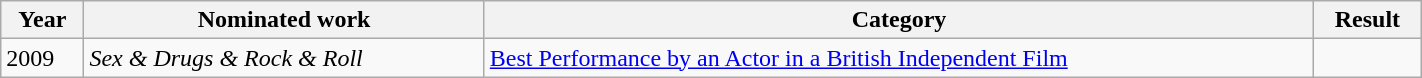<table width="75%" class="wikitable">
<tr>
<th>Year</th>
<th>Nominated work</th>
<th>Category</th>
<th>Result</th>
</tr>
<tr>
<td>2009</td>
<td><em>Sex & Drugs & Rock & Roll</em></td>
<td><a href='#'>Best Performance by an Actor in a British Independent Film</a></td>
<td></td>
</tr>
</table>
